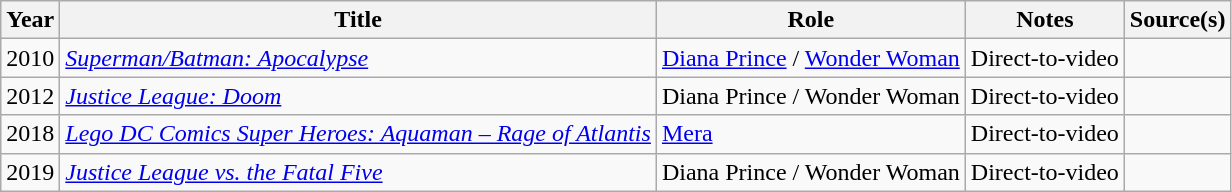<table class="wikitable sortable">
<tr>
<th>Year</th>
<th>Title</th>
<th>Role</th>
<th class = "unsortable">Notes</th>
<th>Source(s)</th>
</tr>
<tr>
<td>2010</td>
<td><em><a href='#'>Superman/Batman: Apocalypse</a></em></td>
<td><a href='#'>Diana Prince</a> / <a href='#'>Wonder Woman</a></td>
<td>Direct-to-video</td>
<td></td>
</tr>
<tr>
<td>2012</td>
<td><em><a href='#'>Justice League: Doom</a></em></td>
<td>Diana Prince / Wonder Woman</td>
<td>Direct-to-video</td>
<td></td>
</tr>
<tr>
<td>2018</td>
<td><em><a href='#'>Lego DC Comics Super Heroes: Aquaman – Rage of Atlantis</a></em></td>
<td><a href='#'>Mera</a></td>
<td>Direct-to-video</td>
<td></td>
</tr>
<tr>
<td>2019</td>
<td><em><a href='#'>Justice League vs. the Fatal Five</a></em></td>
<td>Diana Prince / Wonder Woman</td>
<td>Direct-to-video</td>
<td></td>
</tr>
</table>
